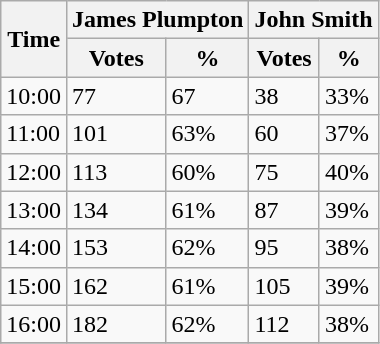<table class="wikitable">
<tr>
<th rowspan="2">Time</th>
<th colspan="2">James Plumpton</th>
<th colspan="2">John Smith</th>
</tr>
<tr>
<th>Votes</th>
<th>%</th>
<th>Votes</th>
<th>%</th>
</tr>
<tr>
<td>10:00</td>
<td>77</td>
<td>67</td>
<td>38</td>
<td>33%</td>
</tr>
<tr>
<td>11:00</td>
<td>101</td>
<td>63%</td>
<td>60</td>
<td>37%</td>
</tr>
<tr>
<td>12:00</td>
<td>113</td>
<td>60%</td>
<td>75</td>
<td>40%</td>
</tr>
<tr>
<td>13:00</td>
<td>134</td>
<td>61%</td>
<td>87</td>
<td>39%</td>
</tr>
<tr>
<td>14:00</td>
<td>153</td>
<td>62%</td>
<td>95</td>
<td>38%</td>
</tr>
<tr>
<td>15:00</td>
<td>162</td>
<td>61%</td>
<td>105</td>
<td>39%</td>
</tr>
<tr>
<td>16:00</td>
<td>182</td>
<td>62%</td>
<td>112</td>
<td>38%</td>
</tr>
<tr>
</tr>
</table>
